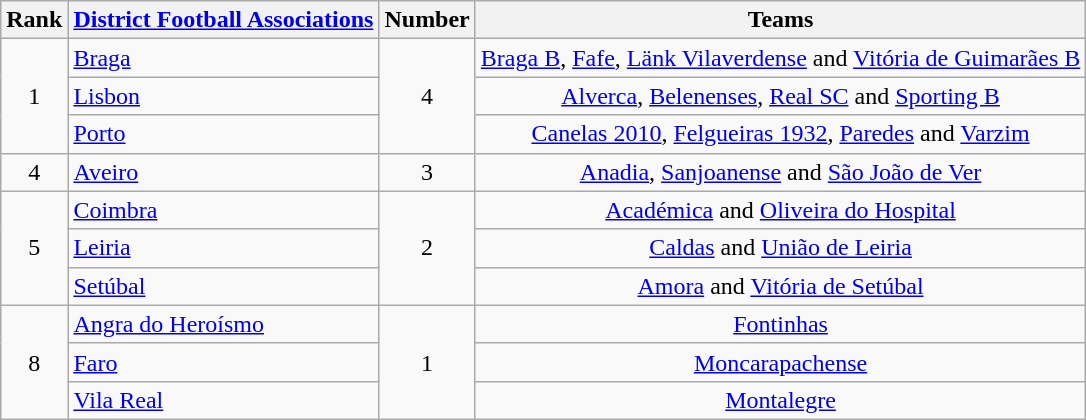<table class="wikitable">
<tr>
<th>Rank</th>
<th><a href='#'>District Football Associations</a></th>
<th>Number</th>
<th>Teams</th>
</tr>
<tr>
<td rowspan=3 align=center>1</td>
<td> <a href='#'>Braga</a></td>
<td rowspan=3 align=center>4</td>
<td align=center><a href='#'>Braga B</a>, <a href='#'>Fafe</a>, <a href='#'>Länk Vilaverdense</a> and <a href='#'>Vitória de Guimarães B</a></td>
</tr>
<tr>
<td> <a href='#'>Lisbon</a></td>
<td align=center><a href='#'>Alverca</a>, <a href='#'>Belenenses</a>, <a href='#'>Real SC</a> and <a href='#'>Sporting B</a></td>
</tr>
<tr>
<td> <a href='#'>Porto</a></td>
<td align=center><a href='#'>Canelas 2010</a>, <a href='#'>Felgueiras 1932</a>, <a href='#'>Paredes</a> and <a href='#'>Varzim</a></td>
</tr>
<tr>
<td align=center>4</td>
<td> <a href='#'>Aveiro</a></td>
<td align=center>3</td>
<td align=center><a href='#'>Anadia</a>, <a href='#'>Sanjoanense</a> and <a href='#'>São João de Ver</a></td>
</tr>
<tr>
<td rowspan=3 align=center>5</td>
<td> <a href='#'>Coimbra</a></td>
<td rowspan=3 align=center>2</td>
<td align=center><a href='#'>Académica</a> and <a href='#'>Oliveira do Hospital</a></td>
</tr>
<tr>
<td> <a href='#'>Leiria</a></td>
<td align=center><a href='#'>Caldas</a> and <a href='#'>União de Leiria</a></td>
</tr>
<tr>
<td> <a href='#'>Setúbal</a></td>
<td align=center><a href='#'>Amora</a> and <a href='#'>Vitória de Setúbal</a></td>
</tr>
<tr>
<td rowspan=3 align=center>8</td>
<td> <a href='#'>Angra do Heroísmo</a></td>
<td rowspan=3 align=center>1</td>
<td align=center><a href='#'>Fontinhas</a></td>
</tr>
<tr>
<td> <a href='#'>Faro</a></td>
<td align=center><a href='#'>Moncarapachense</a></td>
</tr>
<tr>
<td> <a href='#'>Vila Real</a></td>
<td align=center><a href='#'>Montalegre</a></td>
</tr>
</table>
